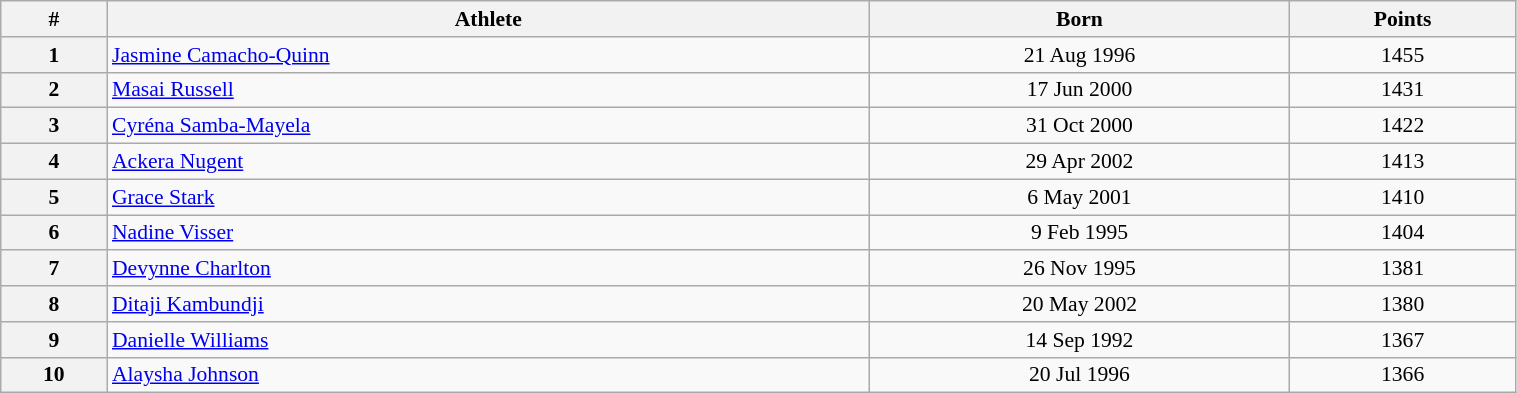<table class="wikitable" width=80% style="font-size:90%; text-align:center;">
<tr>
<th>#</th>
<th>Athlete</th>
<th>Born</th>
<th>Points</th>
</tr>
<tr>
<th>1</th>
<td align=left> <a href='#'>Jasmine Camacho-Quinn</a></td>
<td>21 Aug 1996</td>
<td>1455</td>
</tr>
<tr>
<th>2</th>
<td align=left> <a href='#'>Masai Russell</a></td>
<td>17 Jun 2000</td>
<td>1431</td>
</tr>
<tr>
<th>3</th>
<td align=left> <a href='#'>Cyréna Samba-Mayela</a></td>
<td>31 Oct 2000</td>
<td>1422</td>
</tr>
<tr>
<th>4</th>
<td align=left> <a href='#'>Ackera Nugent</a></td>
<td>29 Apr 2002</td>
<td>1413</td>
</tr>
<tr>
<th>5</th>
<td align=left> <a href='#'>Grace Stark</a></td>
<td>6 May 2001</td>
<td>1410</td>
</tr>
<tr>
<th>6</th>
<td align=left> <a href='#'>Nadine Visser</a></td>
<td>9 Feb 1995</td>
<td>1404</td>
</tr>
<tr>
<th>7</th>
<td align=left> <a href='#'>Devynne Charlton</a></td>
<td>26 Nov 1995</td>
<td>1381</td>
</tr>
<tr>
<th>8</th>
<td align=left> <a href='#'>Ditaji Kambundji</a></td>
<td>20 May 2002</td>
<td>1380</td>
</tr>
<tr>
<th>9</th>
<td align=left> <a href='#'>Danielle Williams</a></td>
<td>14 Sep 1992</td>
<td>1367</td>
</tr>
<tr>
<th>10</th>
<td align=left> <a href='#'>Alaysha Johnson</a></td>
<td>20 Jul 1996</td>
<td>1366</td>
</tr>
</table>
